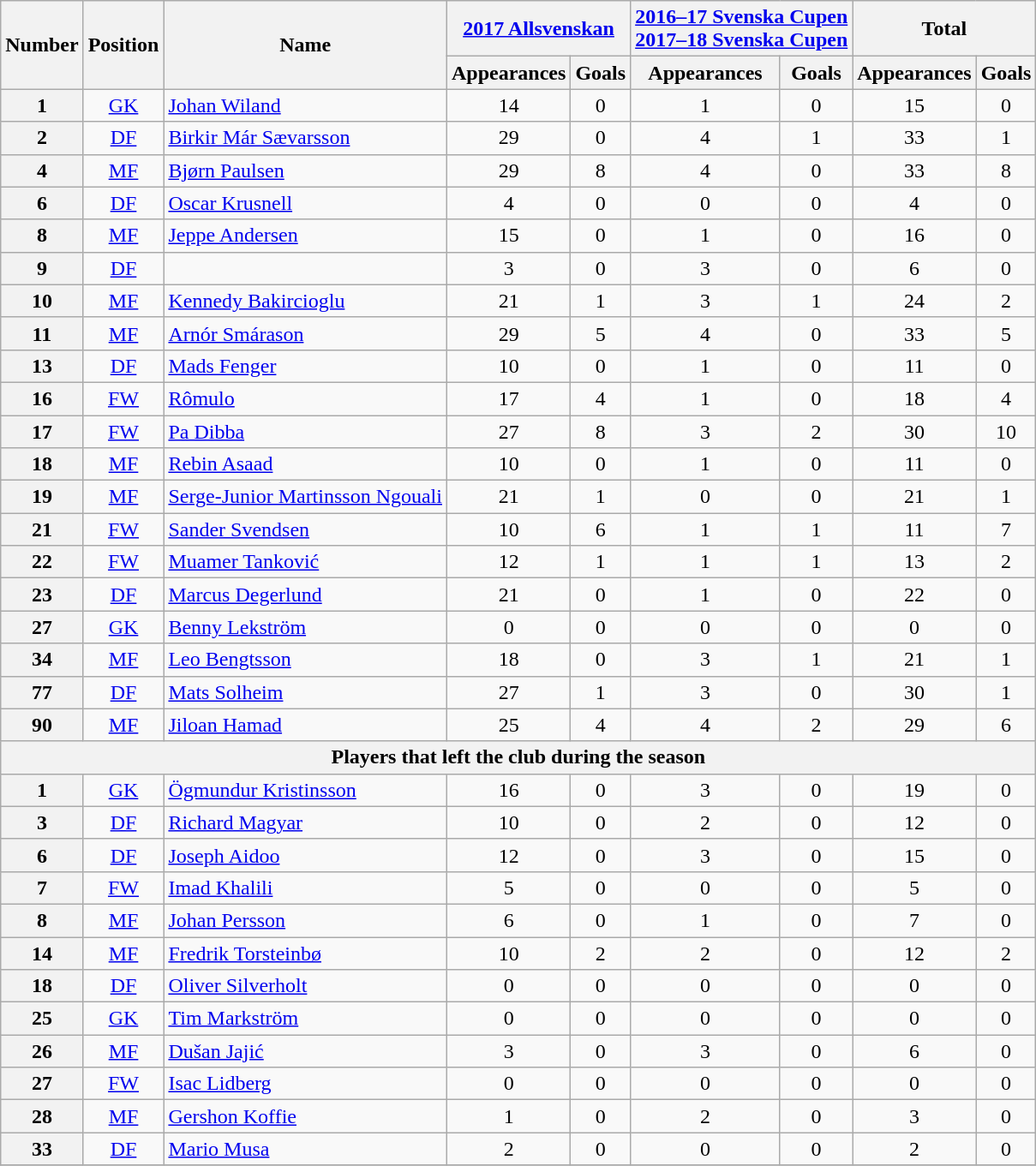<table class="wikitable sortable plainrowheaders" style="text-align:center">
<tr>
<th rowspan="2" scope="col">Number</th>
<th rowspan="2" scope="col">Position</th>
<th rowspan="2" scope="col">Name</th>
<th colspan="2"><a href='#'>2017 Allsvenskan</a></th>
<th colspan="2"><a href='#'>2016–17 Svenska Cupen</a><br><a href='#'>2017–18 Svenska Cupen</a></th>
<th colspan="2">Total</th>
</tr>
<tr>
<th>Appearances</th>
<th>Goals</th>
<th>Appearances</th>
<th>Goals</th>
<th>Appearances</th>
<th>Goals</th>
</tr>
<tr>
<th style="text-align:center" scope="row">1</th>
<td><a href='#'>GK</a></td>
<td style="text-align:left;"><a href='#'>Johan Wiland</a><br></td>
<td>14</td>
<td>0<br></td>
<td>1</td>
<td>0<br></td>
<td>15</td>
<td>0</td>
</tr>
<tr>
<th style="text-align:center" scope="row">2</th>
<td><a href='#'>DF</a></td>
<td style="text-align:left;"><a href='#'>Birkir Már Sævarsson</a><br></td>
<td>29</td>
<td>0<br></td>
<td>4</td>
<td>1<br></td>
<td>33</td>
<td>1</td>
</tr>
<tr>
<th style="text-align:center" scope="row">4</th>
<td><a href='#'>MF</a></td>
<td style="text-align:left;"><a href='#'>Bjørn Paulsen</a><br></td>
<td>29</td>
<td>8<br></td>
<td>4</td>
<td>0<br></td>
<td>33</td>
<td>8</td>
</tr>
<tr>
<th style="text-align:center" scope="row">6</th>
<td><a href='#'>DF</a></td>
<td style="text-align:left;"><a href='#'>Oscar Krusnell</a><br></td>
<td>4</td>
<td>0<br></td>
<td>0</td>
<td>0<br></td>
<td>4</td>
<td>0</td>
</tr>
<tr>
<th style="text-align:center" scope="row">8</th>
<td><a href='#'>MF</a></td>
<td style="text-align:left;"><a href='#'>Jeppe Andersen</a><br></td>
<td>15</td>
<td>0<br></td>
<td>1</td>
<td>0<br></td>
<td>16</td>
<td>0</td>
</tr>
<tr>
<th style="text-align:center" scope="row">9</th>
<td><a href='#'>DF</a></td>
<td style="text-align:left;"><br></td>
<td>3</td>
<td>0<br></td>
<td>3</td>
<td>0<br></td>
<td>6</td>
<td>0</td>
</tr>
<tr>
<th style="text-align:center" scope="row">10</th>
<td><a href='#'>MF</a></td>
<td style="text-align:left;"><a href='#'>Kennedy Bakircioglu</a><br></td>
<td>21</td>
<td>1<br></td>
<td>3</td>
<td>1<br></td>
<td>24</td>
<td>2</td>
</tr>
<tr>
<th style="text-align:center" scope="row">11</th>
<td><a href='#'>MF</a></td>
<td style="text-align:left;"><a href='#'>Arnór Smárason</a><br></td>
<td>29</td>
<td>5<br></td>
<td>4</td>
<td>0<br></td>
<td>33</td>
<td>5</td>
</tr>
<tr>
<th style="text-align:center" scope="row">13</th>
<td><a href='#'>DF</a></td>
<td style="text-align:left;"><a href='#'>Mads Fenger</a><br></td>
<td>10</td>
<td>0<br></td>
<td>1</td>
<td>0<br></td>
<td>11</td>
<td>0</td>
</tr>
<tr>
<th style="text-align:center" scope="row">16</th>
<td><a href='#'>FW</a></td>
<td style="text-align:left;"><a href='#'>Rômulo</a><br></td>
<td>17</td>
<td>4<br></td>
<td>1</td>
<td>0<br></td>
<td>18</td>
<td>4</td>
</tr>
<tr>
<th style="text-align:center" scope="row">17</th>
<td><a href='#'>FW</a></td>
<td style="text-align:left;"><a href='#'>Pa Dibba</a><br></td>
<td>27</td>
<td>8<br></td>
<td>3</td>
<td>2<br></td>
<td>30</td>
<td>10</td>
</tr>
<tr>
<th style="text-align:center" scope="row">18</th>
<td><a href='#'>MF</a></td>
<td style="text-align:left;"><a href='#'>Rebin Asaad</a><br></td>
<td>10</td>
<td>0<br></td>
<td>1</td>
<td>0<br></td>
<td>11</td>
<td>0</td>
</tr>
<tr>
<th style="text-align:center" scope="row">19</th>
<td><a href='#'>MF</a></td>
<td style="text-align:left;"><a href='#'>Serge-Junior Martinsson Ngouali</a><br></td>
<td>21</td>
<td>1<br></td>
<td>0</td>
<td>0<br></td>
<td>21</td>
<td>1</td>
</tr>
<tr>
<th style="text-align:center" scope="row">21</th>
<td><a href='#'>FW</a></td>
<td style="text-align:left;"><a href='#'>Sander Svendsen</a><br></td>
<td>10</td>
<td>6<br></td>
<td>1</td>
<td>1<br></td>
<td>11</td>
<td>7</td>
</tr>
<tr>
<th style="text-align:center" scope="row">22</th>
<td><a href='#'>FW</a></td>
<td style="text-align:left;"><a href='#'>Muamer Tanković</a><br></td>
<td>12</td>
<td>1<br></td>
<td>1</td>
<td>1<br></td>
<td>13</td>
<td>2</td>
</tr>
<tr>
<th style="text-align:center" scope="row">23</th>
<td><a href='#'>DF</a></td>
<td style="text-align:left;"><a href='#'>Marcus Degerlund</a><br></td>
<td>21</td>
<td>0<br></td>
<td>1</td>
<td>0<br></td>
<td>22</td>
<td>0</td>
</tr>
<tr>
<th style="text-align:center" scope="row">27</th>
<td><a href='#'>GK</a></td>
<td style="text-align:left;"><a href='#'>Benny Lekström</a><br></td>
<td>0</td>
<td>0<br></td>
<td>0</td>
<td>0<br></td>
<td>0</td>
<td>0</td>
</tr>
<tr>
<th style="text-align:center" scope="row">34</th>
<td><a href='#'>MF</a></td>
<td style="text-align:left;"><a href='#'>Leo Bengtsson</a><br></td>
<td>18</td>
<td>0<br></td>
<td>3</td>
<td>1<br></td>
<td>21</td>
<td>1</td>
</tr>
<tr>
<th style="text-align:center" scope="row">77</th>
<td><a href='#'>DF</a></td>
<td style="text-align:left;"><a href='#'>Mats Solheim</a><br></td>
<td>27</td>
<td>1<br></td>
<td>3</td>
<td>0<br></td>
<td>30</td>
<td>1</td>
</tr>
<tr>
<th style="text-align:center" scope="row">90</th>
<td><a href='#'>MF</a></td>
<td style="text-align:left;"><a href='#'>Jiloan Hamad</a><br></td>
<td>25</td>
<td>4<br></td>
<td>4</td>
<td>2<br></td>
<td>29</td>
<td>6</td>
</tr>
<tr>
<th colspan="11" scope="col">Players that left the club during the season</th>
</tr>
<tr>
<th style="text-align:center" scope="row">1</th>
<td><a href='#'>GK</a></td>
<td style="text-align:left;"><a href='#'>Ögmundur Kristinsson</a><br></td>
<td>16</td>
<td>0<br></td>
<td>3</td>
<td>0<br></td>
<td>19</td>
<td>0</td>
</tr>
<tr>
<th style="text-align:center" scope="row">3</th>
<td><a href='#'>DF</a></td>
<td style="text-align:left;"><a href='#'>Richard Magyar</a><br></td>
<td>10</td>
<td>0<br></td>
<td>2</td>
<td>0<br></td>
<td>12</td>
<td>0</td>
</tr>
<tr>
<th style="text-align:center" scope="row">6</th>
<td><a href='#'>DF</a></td>
<td style="text-align:left;"><a href='#'>Joseph Aidoo</a><br></td>
<td>12</td>
<td>0<br></td>
<td>3</td>
<td>0<br></td>
<td>15</td>
<td>0</td>
</tr>
<tr>
<th style="text-align:center" scope="row">7</th>
<td><a href='#'>FW</a></td>
<td style="text-align:left;"><a href='#'>Imad Khalili</a><br></td>
<td>5</td>
<td>0<br></td>
<td>0</td>
<td>0<br></td>
<td>5</td>
<td>0</td>
</tr>
<tr>
<th style="text-align:center" scope="row">8</th>
<td><a href='#'>MF</a></td>
<td style="text-align:left;"><a href='#'>Johan Persson</a><br></td>
<td>6</td>
<td>0<br></td>
<td>1</td>
<td>0<br></td>
<td>7</td>
<td>0</td>
</tr>
<tr>
<th style="text-align:center" scope="row">14</th>
<td><a href='#'>MF</a></td>
<td style="text-align:left;"><a href='#'>Fredrik Torsteinbø</a><br></td>
<td>10</td>
<td>2<br></td>
<td>2</td>
<td>0<br></td>
<td>12</td>
<td>2</td>
</tr>
<tr>
<th style="text-align:center" scope="row">18</th>
<td><a href='#'>DF</a></td>
<td style="text-align:left;"><a href='#'>Oliver Silverholt</a><br></td>
<td>0</td>
<td>0<br></td>
<td>0</td>
<td>0<br></td>
<td>0</td>
<td>0</td>
</tr>
<tr>
<th style="text-align:center" scope="row">25</th>
<td><a href='#'>GK</a></td>
<td style="text-align:left;"><a href='#'>Tim Markström</a><br></td>
<td>0</td>
<td>0<br></td>
<td>0</td>
<td>0<br></td>
<td>0</td>
<td>0</td>
</tr>
<tr>
<th style="text-align:center" scope="row">26</th>
<td><a href='#'>MF</a></td>
<td style="text-align:left;"><a href='#'>Dušan Jajić</a><br></td>
<td>3</td>
<td>0<br></td>
<td>3</td>
<td>0<br></td>
<td>6</td>
<td>0</td>
</tr>
<tr>
<th style="text-align:center" scope="row">27</th>
<td><a href='#'>FW</a></td>
<td style="text-align:left;"><a href='#'>Isac Lidberg</a><br></td>
<td>0</td>
<td>0<br></td>
<td>0</td>
<td>0<br></td>
<td>0</td>
<td>0</td>
</tr>
<tr>
<th style="text-align:center" scope="row">28</th>
<td><a href='#'>MF</a></td>
<td style="text-align:left;"><a href='#'>Gershon Koffie</a><br></td>
<td>1</td>
<td>0<br></td>
<td>2</td>
<td>0<br></td>
<td>3</td>
<td>0</td>
</tr>
<tr>
<th style="text-align:center" scope="row">33</th>
<td><a href='#'>DF</a></td>
<td style="text-align:left;"><a href='#'>Mario Musa</a><br></td>
<td>2</td>
<td>0<br></td>
<td>0</td>
<td>0<br></td>
<td>2</td>
<td>0</td>
</tr>
<tr>
</tr>
</table>
